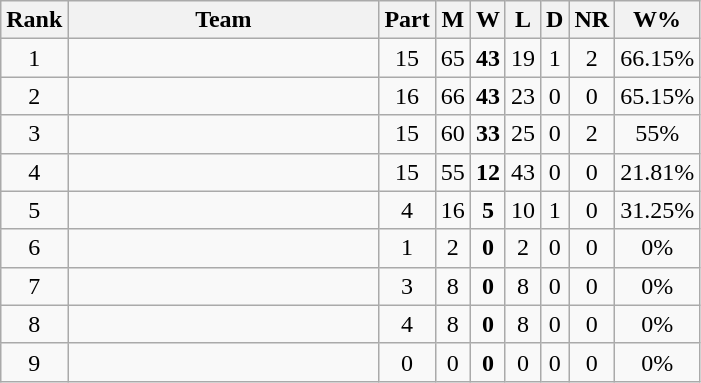<table class="wikitable sortable" style="text-align:center">
<tr>
<th>Rank</th>
<th width=200>Team</th>
<th>Part</th>
<th>M</th>
<th>W</th>
<th>L</th>
<th>D</th>
<th>NR</th>
<th>W%</th>
</tr>
<tr>
<td>1</td>
<td align=left></td>
<td>15</td>
<td>65</td>
<td><strong>43</strong></td>
<td>19</td>
<td>1</td>
<td>2</td>
<td>66.15%</td>
</tr>
<tr>
<td>2</td>
<td align=left></td>
<td>16</td>
<td>66</td>
<td><strong>43</strong></td>
<td>23</td>
<td>0</td>
<td>0</td>
<td>65.15%</td>
</tr>
<tr>
<td>3</td>
<td align=left></td>
<td>15</td>
<td>60</td>
<td><strong>33</strong></td>
<td>25</td>
<td>0</td>
<td>2</td>
<td>55%</td>
</tr>
<tr>
<td>4</td>
<td align=left></td>
<td>15</td>
<td>55</td>
<td><strong>12</strong></td>
<td>43</td>
<td>0</td>
<td>0</td>
<td>21.81%</td>
</tr>
<tr>
<td>5</td>
<td align=left></td>
<td>4</td>
<td>16</td>
<td><strong>5</strong></td>
<td>10</td>
<td>1</td>
<td>0</td>
<td>31.25%</td>
</tr>
<tr>
<td>6</td>
<td align=left></td>
<td>1</td>
<td>2</td>
<td><strong>0</strong></td>
<td>2</td>
<td>0</td>
<td>0</td>
<td>0%</td>
</tr>
<tr>
<td>7</td>
<td align=left></td>
<td>3</td>
<td>8</td>
<td><strong>0</strong></td>
<td>8</td>
<td>0</td>
<td>0</td>
<td>0%</td>
</tr>
<tr>
<td>8</td>
<td align=left></td>
<td>4</td>
<td>8</td>
<td><strong>0</strong></td>
<td>8</td>
<td>0</td>
<td>0</td>
<td>0%</td>
</tr>
<tr>
<td>9</td>
<td align=left></td>
<td>0</td>
<td>0</td>
<td><strong>0</strong></td>
<td>0</td>
<td>0</td>
<td>0</td>
<td>0%</td>
</tr>
</table>
